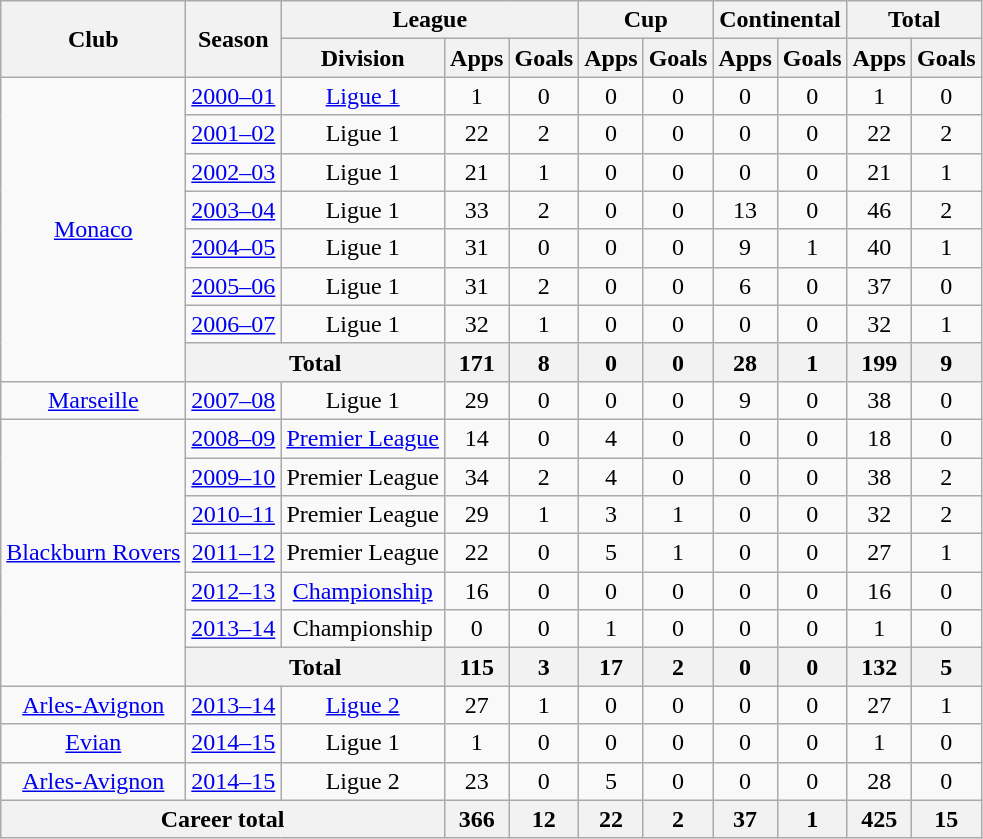<table class="wikitable" style="text-align: center;">
<tr>
<th rowspan="2">Club</th>
<th rowspan="2">Season</th>
<th colspan="3">League</th>
<th colspan="2">Cup</th>
<th colspan="2">Continental</th>
<th colspan="2">Total</th>
</tr>
<tr>
<th>Division</th>
<th>Apps</th>
<th>Goals</th>
<th>Apps</th>
<th>Goals</th>
<th>Apps</th>
<th>Goals</th>
<th>Apps</th>
<th>Goals</th>
</tr>
<tr>
<td rowspan="8"><a href='#'>Monaco</a></td>
<td><a href='#'>2000–01</a></td>
<td><a href='#'>Ligue 1</a></td>
<td>1</td>
<td>0</td>
<td>0</td>
<td>0</td>
<td>0</td>
<td>0</td>
<td>1</td>
<td>0</td>
</tr>
<tr>
<td><a href='#'>2001–02</a></td>
<td>Ligue 1</td>
<td>22</td>
<td>2</td>
<td>0</td>
<td>0</td>
<td>0</td>
<td>0</td>
<td>22</td>
<td>2</td>
</tr>
<tr>
<td><a href='#'>2002–03</a></td>
<td>Ligue 1</td>
<td>21</td>
<td>1</td>
<td>0</td>
<td>0</td>
<td>0</td>
<td>0</td>
<td>21</td>
<td>1</td>
</tr>
<tr>
<td><a href='#'>2003–04</a></td>
<td>Ligue 1</td>
<td>33</td>
<td>2</td>
<td>0</td>
<td>0</td>
<td>13</td>
<td>0</td>
<td>46</td>
<td>2</td>
</tr>
<tr>
<td><a href='#'>2004–05</a></td>
<td>Ligue 1</td>
<td>31</td>
<td>0</td>
<td>0</td>
<td>0</td>
<td>9</td>
<td>1</td>
<td>40</td>
<td>1</td>
</tr>
<tr>
<td><a href='#'>2005–06</a></td>
<td>Ligue 1</td>
<td>31</td>
<td>2</td>
<td>0</td>
<td>0</td>
<td>6</td>
<td>0</td>
<td>37</td>
<td>0</td>
</tr>
<tr>
<td><a href='#'>2006–07</a></td>
<td>Ligue 1</td>
<td>32</td>
<td>1</td>
<td>0</td>
<td>0</td>
<td>0</td>
<td>0</td>
<td>32</td>
<td>1</td>
</tr>
<tr>
<th colspan="2">Total</th>
<th>171</th>
<th>8</th>
<th>0</th>
<th>0</th>
<th>28</th>
<th>1</th>
<th>199</th>
<th>9</th>
</tr>
<tr>
<td><a href='#'>Marseille</a></td>
<td><a href='#'>2007–08</a></td>
<td>Ligue 1</td>
<td>29</td>
<td>0</td>
<td>0</td>
<td>0</td>
<td>9</td>
<td>0</td>
<td>38</td>
<td>0</td>
</tr>
<tr>
<td rowspan="7"><a href='#'>Blackburn Rovers</a></td>
<td><a href='#'>2008–09</a></td>
<td><a href='#'>Premier League</a></td>
<td>14</td>
<td>0</td>
<td>4</td>
<td>0</td>
<td>0</td>
<td>0</td>
<td>18</td>
<td>0</td>
</tr>
<tr>
<td><a href='#'>2009–10</a></td>
<td>Premier League</td>
<td>34</td>
<td>2</td>
<td>4</td>
<td>0</td>
<td>0</td>
<td>0</td>
<td>38</td>
<td>2</td>
</tr>
<tr>
<td><a href='#'>2010–11</a></td>
<td>Premier League</td>
<td>29</td>
<td>1</td>
<td>3</td>
<td>1</td>
<td>0</td>
<td>0</td>
<td>32</td>
<td>2</td>
</tr>
<tr>
<td><a href='#'>2011–12</a></td>
<td>Premier League</td>
<td>22</td>
<td>0</td>
<td>5</td>
<td>1</td>
<td>0</td>
<td>0</td>
<td>27</td>
<td>1</td>
</tr>
<tr>
<td><a href='#'>2012–13</a></td>
<td><a href='#'>Championship</a></td>
<td>16</td>
<td>0</td>
<td>0</td>
<td>0</td>
<td>0</td>
<td>0</td>
<td>16</td>
<td>0</td>
</tr>
<tr>
<td><a href='#'>2013–14</a></td>
<td>Championship</td>
<td>0</td>
<td>0</td>
<td>1</td>
<td>0</td>
<td>0</td>
<td>0</td>
<td>1</td>
<td>0</td>
</tr>
<tr>
<th colspan="2">Total</th>
<th>115</th>
<th>3</th>
<th>17</th>
<th>2</th>
<th>0</th>
<th>0</th>
<th>132</th>
<th>5</th>
</tr>
<tr>
<td><a href='#'>Arles-Avignon</a></td>
<td><a href='#'>2013–14</a></td>
<td><a href='#'>Ligue 2</a></td>
<td>27</td>
<td>1</td>
<td>0</td>
<td>0</td>
<td>0</td>
<td>0</td>
<td>27</td>
<td>1</td>
</tr>
<tr>
<td><a href='#'>Evian</a></td>
<td><a href='#'>2014–15</a></td>
<td>Ligue 1</td>
<td>1</td>
<td>0</td>
<td>0</td>
<td>0</td>
<td>0</td>
<td>0</td>
<td>1</td>
<td>0</td>
</tr>
<tr>
<td><a href='#'>Arles-Avignon</a></td>
<td><a href='#'>2014–15</a></td>
<td>Ligue 2</td>
<td>23</td>
<td>0</td>
<td>5</td>
<td>0</td>
<td>0</td>
<td>0</td>
<td>28</td>
<td>0</td>
</tr>
<tr>
<th colspan="3">Career total</th>
<th>366</th>
<th>12</th>
<th>22</th>
<th>2</th>
<th>37</th>
<th>1</th>
<th>425</th>
<th>15</th>
</tr>
</table>
